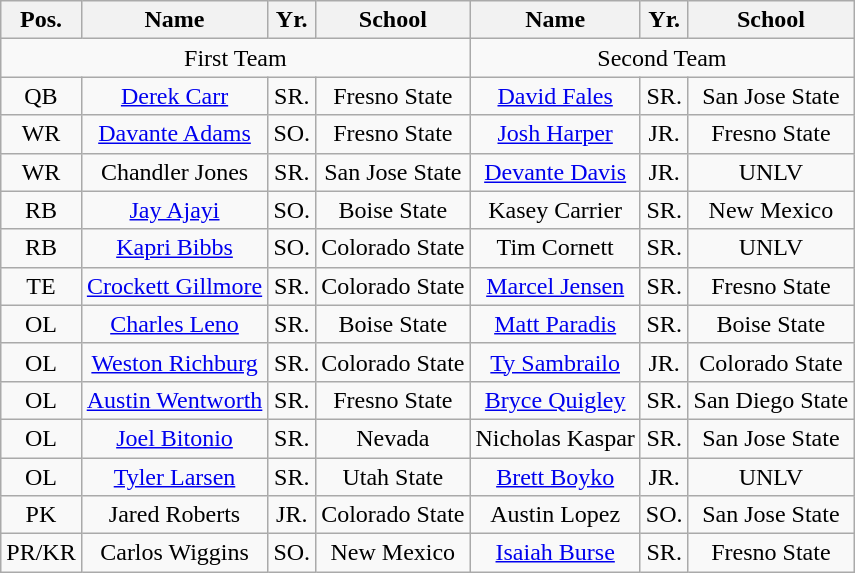<table class="wikitable">
<tr>
<th>Pos.</th>
<th>Name</th>
<th>Yr.</th>
<th>School</th>
<th>Name</th>
<th>Yr.</th>
<th>School</th>
</tr>
<tr>
<td colspan="4" style="text-align:center;">First Team</td>
<td colspan="4" style="text-align:center;">Second Team</td>
</tr>
<tr style="text-align:center;">
<td>QB</td>
<td><a href='#'>Derek Carr</a></td>
<td>SR.</td>
<td>Fresno State</td>
<td><a href='#'>David Fales</a></td>
<td>SR.</td>
<td>San Jose State</td>
</tr>
<tr style="text-align:center;">
<td>WR</td>
<td><a href='#'>Davante Adams</a></td>
<td>SO.</td>
<td>Fresno State</td>
<td><a href='#'>Josh Harper</a></td>
<td>JR.</td>
<td>Fresno State</td>
</tr>
<tr style="text-align:center;">
<td>WR</td>
<td>Chandler Jones</td>
<td>SR.</td>
<td>San Jose State</td>
<td><a href='#'>Devante Davis</a></td>
<td>JR.</td>
<td>UNLV</td>
</tr>
<tr style="text-align:center;">
<td>RB</td>
<td><a href='#'>Jay Ajayi</a></td>
<td>SO.</td>
<td>Boise State</td>
<td>Kasey Carrier</td>
<td>SR.</td>
<td>New Mexico</td>
</tr>
<tr style="text-align:center;">
<td>RB</td>
<td><a href='#'>Kapri Bibbs</a></td>
<td>SO.</td>
<td>Colorado State</td>
<td>Tim Cornett</td>
<td>SR.</td>
<td>UNLV</td>
</tr>
<tr style="text-align:center;">
<td>TE</td>
<td><a href='#'>Crockett Gillmore</a></td>
<td>SR.</td>
<td>Colorado State</td>
<td><a href='#'>Marcel Jensen</a></td>
<td>SR.</td>
<td>Fresno State</td>
</tr>
<tr style="text-align:center;">
<td>OL</td>
<td><a href='#'>Charles Leno</a></td>
<td>SR.</td>
<td>Boise State</td>
<td><a href='#'>Matt Paradis</a></td>
<td>SR.</td>
<td>Boise State</td>
</tr>
<tr style="text-align:center;">
<td>OL</td>
<td><a href='#'>Weston Richburg</a></td>
<td>SR.</td>
<td>Colorado State</td>
<td><a href='#'>Ty Sambrailo</a></td>
<td>JR.</td>
<td>Colorado State</td>
</tr>
<tr style="text-align:center;">
<td>OL</td>
<td><a href='#'>Austin Wentworth</a></td>
<td>SR.</td>
<td>Fresno State</td>
<td><a href='#'>Bryce Quigley</a></td>
<td>SR.</td>
<td>San Diego State</td>
</tr>
<tr style="text-align:center;">
<td>OL</td>
<td><a href='#'>Joel Bitonio</a></td>
<td>SR.</td>
<td>Nevada</td>
<td>Nicholas Kaspar</td>
<td>SR.</td>
<td>San Jose State</td>
</tr>
<tr style="text-align:center;">
<td>OL</td>
<td><a href='#'>Tyler Larsen</a></td>
<td>SR.</td>
<td>Utah State</td>
<td><a href='#'>Brett Boyko</a></td>
<td>JR.</td>
<td>UNLV</td>
</tr>
<tr style="text-align:center;">
<td>PK</td>
<td>Jared Roberts</td>
<td>JR.</td>
<td>Colorado State</td>
<td>Austin Lopez</td>
<td>SO.</td>
<td>San Jose State</td>
</tr>
<tr style="text-align:center;">
<td>PR/KR</td>
<td>Carlos Wiggins</td>
<td>SO.</td>
<td>New Mexico</td>
<td><a href='#'>Isaiah Burse</a></td>
<td>SR.</td>
<td>Fresno State</td>
</tr>
</table>
